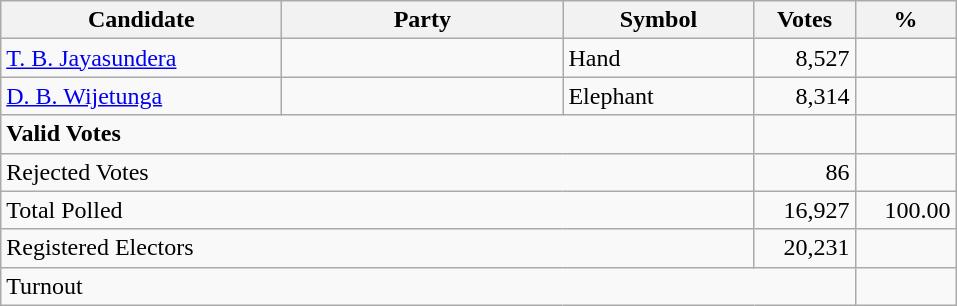<table class="wikitable" border="1" style="text-align:right;">
<tr>
<th align=left width="180">Candidate</th>
<th align=left width="180">Party</th>
<th align=left width="120">Symbol</th>
<th align=left width="60">Votes</th>
<th align=left width="60">%</th>
</tr>
<tr>
<td align=left><a href='#'>T. B. Jayasundera</a></td>
<td align=left></td>
<td align=left>Hand</td>
<td align=right>8,527</td>
<td align=right></td>
</tr>
<tr>
<td align=left><a href='#'>D. B. Wijetunga</a></td>
<td align=left></td>
<td align=left>Elephant</td>
<td align=right>8,314</td>
<td align=right></td>
</tr>
<tr>
<td align=left colspan=3><strong>Valid Votes</strong></td>
<td align=right><strong> </strong></td>
<td align=right><strong> </strong></td>
</tr>
<tr>
<td align=left colspan=3>Rejected Votes</td>
<td align=right>86</td>
<td align=right></td>
</tr>
<tr>
<td align=left colspan=3>Total Polled</td>
<td align=right>16,927</td>
<td align=right>100.00</td>
</tr>
<tr>
<td align=left colspan=3>Registered Electors</td>
<td align=right>20,231</td>
<td></td>
</tr>
<tr>
<td align=left colspan=4>Turnout</td>
<td align=right></td>
</tr>
</table>
